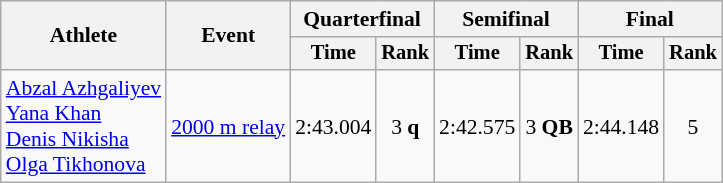<table class="wikitable" style="font-size:90%">
<tr>
<th rowspan=2>Athlete</th>
<th rowspan=2>Event</th>
<th colspan=2>Quarterfinal</th>
<th colspan=2>Semifinal</th>
<th colspan=2>Final</th>
</tr>
<tr style="font-size:95%">
<th>Time</th>
<th>Rank</th>
<th>Time</th>
<th>Rank</th>
<th>Time</th>
<th>Rank</th>
</tr>
<tr align=center>
<td align=left><a href='#'>Abzal Azhgaliyev</a><br><a href='#'>Yana Khan</a><br><a href='#'>Denis Nikisha</a><br><a href='#'>Olga Tikhonova</a></td>
<td align=left><a href='#'>2000 m relay</a></td>
<td>2:43.004</td>
<td>3 <strong>q</strong></td>
<td>2:42.575</td>
<td>3 <strong>QB</strong></td>
<td>2:44.148</td>
<td>5</td>
</tr>
</table>
